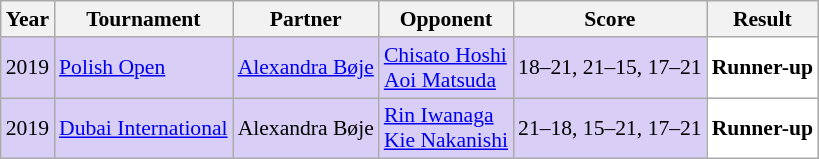<table class="sortable wikitable" style="font-size: 90%;">
<tr>
<th>Year</th>
<th>Tournament</th>
<th>Partner</th>
<th>Opponent</th>
<th>Score</th>
<th>Result</th>
</tr>
<tr style="background:#D8CEF6">
<td align="center">2019</td>
<td align="left"><a href='#'>Polish Open</a></td>
<td align="left"> <a href='#'>Alexandra Bøje</a></td>
<td align="left"> <a href='#'>Chisato Hoshi</a><br> <a href='#'>Aoi Matsuda</a></td>
<td align="left">18–21, 21–15, 17–21</td>
<td style="text-align:left; background:white"> <strong>Runner-up</strong></td>
</tr>
<tr style="background:#D8CEF6">
<td align="center">2019</td>
<td align="left"><a href='#'>Dubai International</a></td>
<td align="left"> Alexandra Bøje</td>
<td align="left"> <a href='#'>Rin Iwanaga</a><br> <a href='#'>Kie Nakanishi</a></td>
<td align="left">21–18, 15–21, 17–21</td>
<td style="text-align:left; background:white"> <strong>Runner-up</strong></td>
</tr>
</table>
